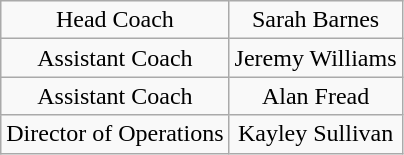<table class="wikitable" style="text-align: center;">
<tr>
<td>Head Coach</td>
<td>Sarah Barnes</td>
</tr>
<tr>
<td>Assistant Coach</td>
<td>Jeremy Williams</td>
</tr>
<tr>
<td>Assistant Coach</td>
<td>Alan Fread</td>
</tr>
<tr>
<td>Director of Operations</td>
<td>Kayley Sullivan</td>
</tr>
</table>
